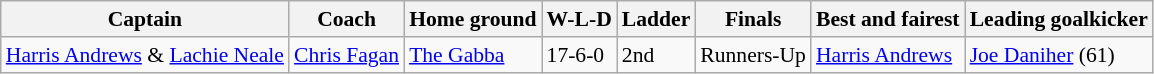<table class="wikitable" style="font-size:90%;">
<tr>
<th>Captain</th>
<th>Coach</th>
<th>Home ground</th>
<th>W-L-D</th>
<th>Ladder</th>
<th>Finals</th>
<th>Best and fairest</th>
<th>Leading goalkicker</th>
</tr>
<tr>
<td><a href='#'>Harris Andrews</a> & <a href='#'>Lachie Neale</a></td>
<td><a href='#'>Chris Fagan</a></td>
<td><a href='#'>The Gabba</a></td>
<td>17-6-0</td>
<td>2nd</td>
<td>Runners-Up</td>
<td><a href='#'>Harris Andrews</a></td>
<td><a href='#'>Joe Daniher</a> (61)</td>
</tr>
</table>
